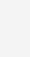<table cellpadding=10 border="0" align=center>
<tr>
<td bgcolor=#f4f4f4><br></td>
</tr>
</table>
